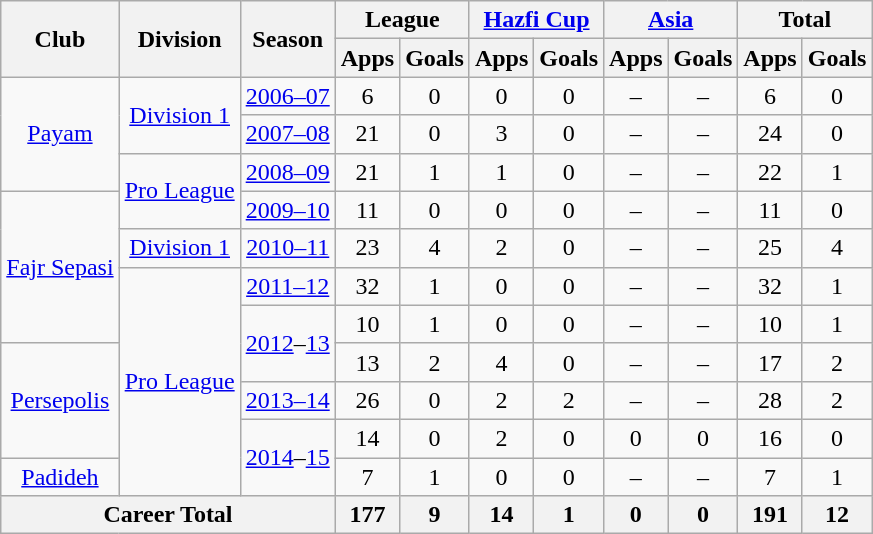<table class="wikitable" style="text-align: center;">
<tr>
<th rowspan="2">Club</th>
<th rowspan="2">Division</th>
<th rowspan="2">Season</th>
<th colspan="2">League</th>
<th colspan="2"><a href='#'>Hazfi Cup</a></th>
<th colspan="2"><a href='#'>Asia</a></th>
<th colspan="2">Total</th>
</tr>
<tr>
<th>Apps</th>
<th>Goals</th>
<th>Apps</th>
<th>Goals</th>
<th>Apps</th>
<th>Goals</th>
<th>Apps</th>
<th>Goals</th>
</tr>
<tr>
<td rowspan="3"><a href='#'>Payam</a></td>
<td rowspan="2"><a href='#'>Division 1</a></td>
<td><a href='#'>2006–07</a></td>
<td>6</td>
<td>0</td>
<td>0</td>
<td>0</td>
<td>–</td>
<td>–</td>
<td>6</td>
<td>0</td>
</tr>
<tr>
<td><a href='#'>2007–08</a></td>
<td>21</td>
<td>0</td>
<td>3</td>
<td>0</td>
<td>–</td>
<td>–</td>
<td>24</td>
<td>0</td>
</tr>
<tr>
<td rowspan="2"><a href='#'>Pro League</a></td>
<td><a href='#'>2008–09</a></td>
<td>21</td>
<td>1</td>
<td>1</td>
<td>0</td>
<td>–</td>
<td>–</td>
<td>22</td>
<td>1</td>
</tr>
<tr>
<td rowspan="4"><a href='#'>Fajr Sepasi</a></td>
<td><a href='#'>2009–10</a></td>
<td>11</td>
<td>0</td>
<td>0</td>
<td>0</td>
<td>–</td>
<td>–</td>
<td>11</td>
<td>0</td>
</tr>
<tr>
<td><a href='#'>Division 1</a></td>
<td><a href='#'>2010–11</a></td>
<td>23</td>
<td>4</td>
<td>2</td>
<td>0</td>
<td>–</td>
<td>–</td>
<td>25</td>
<td>4</td>
</tr>
<tr>
<td rowspan="6"><a href='#'>Pro League</a></td>
<td><a href='#'>2011–12</a></td>
<td>32</td>
<td>1</td>
<td>0</td>
<td>0</td>
<td>–</td>
<td>–</td>
<td>32</td>
<td>1</td>
</tr>
<tr>
<td rowspan="2"><a href='#'>2012</a>–<a href='#'>13</a></td>
<td>10</td>
<td>1</td>
<td>0</td>
<td>0</td>
<td>–</td>
<td>–</td>
<td>10</td>
<td>1</td>
</tr>
<tr>
<td rowspan="3"><a href='#'>Persepolis</a></td>
<td>13</td>
<td>2</td>
<td>4</td>
<td>0</td>
<td>–</td>
<td>–</td>
<td>17</td>
<td>2</td>
</tr>
<tr>
<td><a href='#'>2013–14</a></td>
<td>26</td>
<td>0</td>
<td>2</td>
<td>2</td>
<td>–</td>
<td>–</td>
<td>28</td>
<td>2</td>
</tr>
<tr>
<td rowspan="2"><a href='#'>2014</a>–<a href='#'>15</a></td>
<td>14</td>
<td>0</td>
<td>2</td>
<td>0</td>
<td>0</td>
<td>0</td>
<td>16</td>
<td>0</td>
</tr>
<tr>
<td><a href='#'>Padideh</a></td>
<td>7</td>
<td>1</td>
<td>0</td>
<td>0</td>
<td>–</td>
<td>–</td>
<td>7</td>
<td>1</td>
</tr>
<tr>
<th colspan=3>Career Total</th>
<th>177</th>
<th>9</th>
<th>14</th>
<th>1</th>
<th>0</th>
<th>0</th>
<th>191</th>
<th>12</th>
</tr>
</table>
